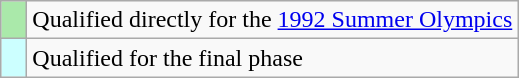<table class="wikitable">
<tr>
<td style="width: 10px; background: #AAE9AA;"></td>
<td>Qualified directly for the <a href='#'>1992 Summer Olympics</a></td>
</tr>
<tr>
<td style="width: 10px; background: #CCFFFF;"></td>
<td>Qualified for the final phase</td>
</tr>
</table>
